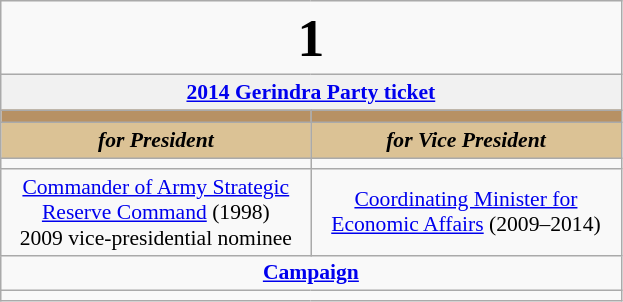<table class="wikitable" style="font-size:90%; text-align:center">
<tr>
<td colspan=2 style="text-align:center;"><big><big><big><big><big><strong>1</strong></big></big></big></big></big></td>
</tr>
<tr>
<td colspan=2 style="background:#f1f1f1;"><strong><a href='#'>2014 Gerindra Party ticket</a></strong></td>
</tr>
<tr>
<th style="font-size:135%; background:#B79164;"><a href='#'></a></th>
<th style="font-size:135%; background:#B79164;"><a href='#'></a></th>
</tr>
<tr style="color:#000; font-size:100%; background:#DBC295;">
<td style="width:3em; width:200px;"><strong><em>for President</em></strong></td>
<td style="width:3em; width:200px;"><strong><em>for Vice President</em></strong></td>
</tr>
<tr>
<td></td>
<td></td>
</tr>
<tr>
<td><a href='#'>Commander of Army Strategic Reserve Command</a> (1998)<br>2009 vice-presidential nominee</td>
<td><a href='#'>Coordinating Minister for Economic Affairs</a> (2009–2014)</td>
</tr>
<tr>
<td colspan=2><strong><a href='#'>Campaign</a></strong></td>
</tr>
<tr>
<td colspan=2></td>
</tr>
</table>
